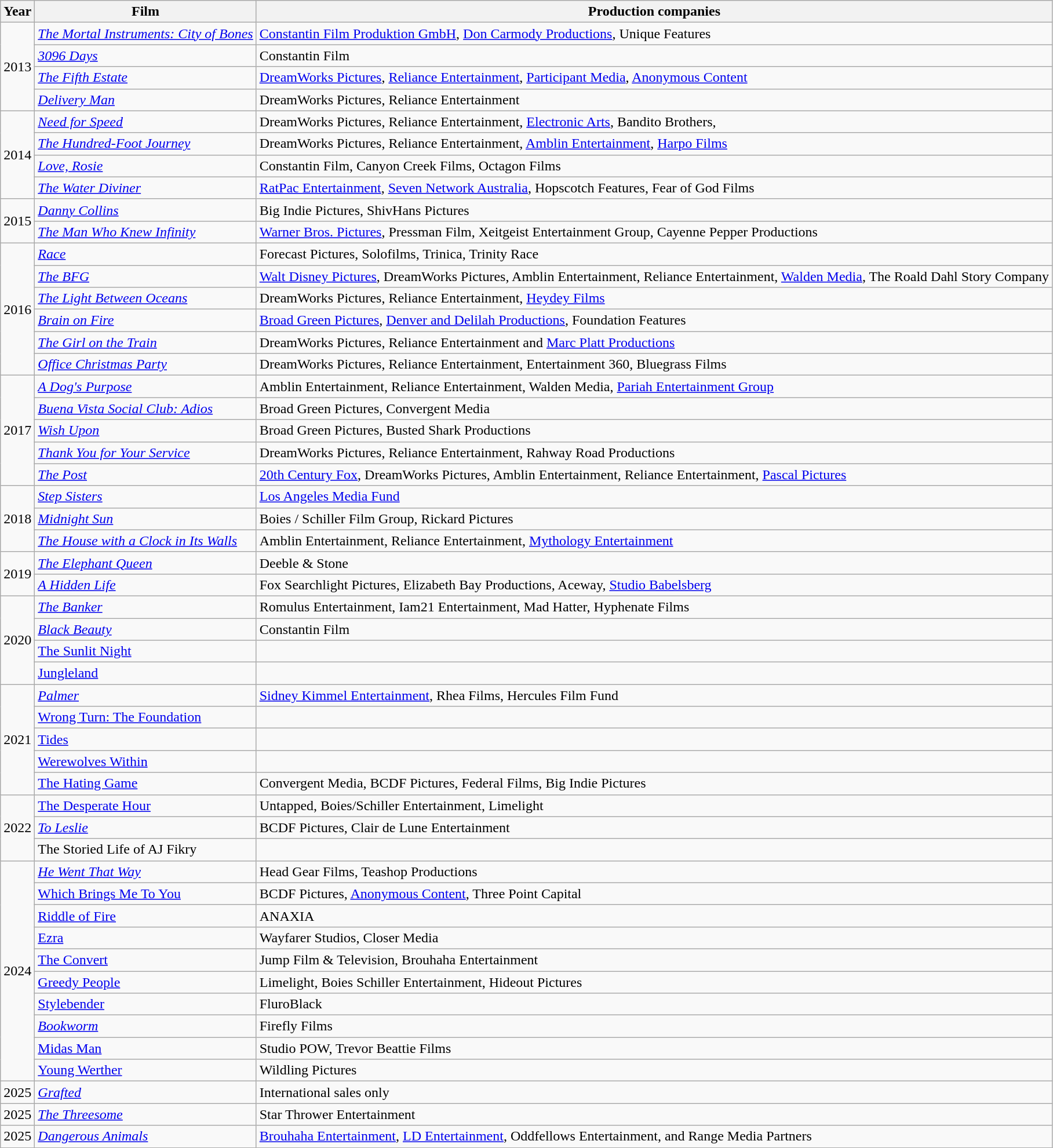<table class="wikitable sortable">
<tr>
<th>Year</th>
<th>Film</th>
<th>Production companies</th>
</tr>
<tr>
<td rowspan="4">2013</td>
<td><em><a href='#'>The Mortal Instruments: City of Bones</a></em></td>
<td><a href='#'>Constantin Film Produktion GmbH</a>, <a href='#'>Don Carmody Productions</a>, Unique Features</td>
</tr>
<tr>
<td><em><a href='#'>3096 Days</a></em></td>
<td>Constantin Film</td>
</tr>
<tr>
<td><em><a href='#'>The Fifth Estate</a></em></td>
<td><a href='#'>DreamWorks Pictures</a>, <a href='#'>Reliance Entertainment</a>, <a href='#'>Participant Media</a>, <a href='#'>Anonymous Content</a></td>
</tr>
<tr>
<td><em><a href='#'>Delivery Man</a></em></td>
<td>DreamWorks Pictures, Reliance Entertainment</td>
</tr>
<tr>
<td rowspan="4">2014</td>
<td><em><a href='#'>Need for Speed</a></em></td>
<td>DreamWorks Pictures, Reliance Entertainment, <a href='#'>Electronic Arts</a>, Bandito Brothers,</td>
</tr>
<tr>
<td><em><a href='#'>The Hundred-Foot Journey</a></em></td>
<td>DreamWorks Pictures, Reliance Entertainment, <a href='#'>Amblin Entertainment</a>, <a href='#'>Harpo Films</a></td>
</tr>
<tr>
<td><em><a href='#'>Love, Rosie</a></em></td>
<td>Constantin Film, Canyon Creek Films, Octagon Films</td>
</tr>
<tr>
<td><em><a href='#'>The Water Diviner</a></em></td>
<td><a href='#'>RatPac Entertainment</a>, <a href='#'>Seven Network Australia</a>, Hopscotch Features, Fear of God Films</td>
</tr>
<tr>
<td rowspan="2">2015</td>
<td><em><a href='#'>Danny Collins</a></em></td>
<td>Big Indie Pictures, ShivHans Pictures</td>
</tr>
<tr>
<td><em><a href='#'>The Man Who Knew Infinity</a></em></td>
<td><a href='#'>Warner Bros. Pictures</a>, Pressman Film, Xeitgeist Entertainment Group, Cayenne Pepper Productions</td>
</tr>
<tr>
<td rowspan="6">2016</td>
<td><em><a href='#'>Race</a></em></td>
<td>Forecast Pictures, Solofilms, Trinica, Trinity Race</td>
</tr>
<tr>
<td><em><a href='#'>The BFG</a></em></td>
<td><a href='#'>Walt Disney Pictures</a>, DreamWorks Pictures, Amblin Entertainment, Reliance Entertainment, <a href='#'>Walden Media</a>, The Roald Dahl Story Company</td>
</tr>
<tr>
<td><em><a href='#'>The Light Between Oceans</a></em></td>
<td>DreamWorks Pictures, Reliance Entertainment, <a href='#'>Heydey Films</a></td>
</tr>
<tr>
<td><em><a href='#'>Brain on Fire</a></em></td>
<td><a href='#'>Broad Green Pictures</a>, <a href='#'>Denver and Delilah Productions</a>, Foundation Features</td>
</tr>
<tr>
<td><em><a href='#'>The Girl on the Train</a></em></td>
<td>DreamWorks Pictures, Reliance Entertainment and <a href='#'>Marc Platt Productions</a></td>
</tr>
<tr>
<td><em><a href='#'>Office Christmas Party</a></em></td>
<td>DreamWorks Pictures, Reliance Entertainment, Entertainment 360, Bluegrass Films</td>
</tr>
<tr>
<td rowspan="5">2017</td>
<td><em><a href='#'>A Dog's Purpose</a></em></td>
<td>Amblin Entertainment, Reliance Entertainment, Walden Media, <a href='#'>Pariah Entertainment Group</a></td>
</tr>
<tr>
<td><em><a href='#'>Buena Vista Social Club: Adios</a></em></td>
<td>Broad Green Pictures, Convergent Media</td>
</tr>
<tr>
<td><em><a href='#'>Wish Upon</a></em></td>
<td>Broad Green Pictures, Busted Shark Productions</td>
</tr>
<tr>
<td><em><a href='#'>Thank You for Your Service</a></em></td>
<td>DreamWorks Pictures, Reliance Entertainment, Rahway Road Productions</td>
</tr>
<tr>
<td><em><a href='#'>The Post</a></em></td>
<td><a href='#'>20th Century Fox</a>, DreamWorks Pictures, Amblin Entertainment, Reliance Entertainment, <a href='#'>Pascal Pictures</a></td>
</tr>
<tr>
<td rowspan="3">2018</td>
<td><em><a href='#'>Step Sisters</a></em></td>
<td><a href='#'>Los Angeles Media Fund</a></td>
</tr>
<tr>
<td><em><a href='#'>Midnight Sun</a></em></td>
<td>Boies / Schiller Film Group, Rickard Pictures</td>
</tr>
<tr>
<td><em><a href='#'>The House with a Clock in Its Walls</a></em></td>
<td>Amblin Entertainment, Reliance Entertainment, <a href='#'>Mythology Entertainment</a></td>
</tr>
<tr>
<td rowspan="2">2019</td>
<td><em><a href='#'>The Elephant Queen</a></em></td>
<td>Deeble & Stone</td>
</tr>
<tr>
<td><em><a href='#'>A Hidden Life</a></em></td>
<td>Fox Searchlight Pictures, Elizabeth Bay Productions, Aceway, <a href='#'>Studio Babelsberg</a></td>
</tr>
<tr>
<td rowspan="4">2020</td>
<td><em><a href='#'>The Banker</a></em></td>
<td>Romulus Entertainment, Iam21 Entertainment, Mad Hatter, Hyphenate Films</td>
</tr>
<tr>
<td><em><a href='#'>Black Beauty</a></em></td>
<td>Constantin Film</td>
</tr>
<tr>
<td><a href='#'>The Sunlit Night</a></td>
<td></td>
</tr>
<tr>
<td><a href='#'>Jungleland</a></td>
</tr>
<tr>
<td rowspan="5">2021</td>
<td><em><a href='#'>Palmer</a></em></td>
<td><a href='#'>Sidney Kimmel Entertainment</a>, Rhea Films, Hercules Film Fund</td>
</tr>
<tr>
<td><a href='#'>Wrong Turn: The Foundation</a></td>
<td></td>
</tr>
<tr>
<td><a href='#'>Tides</a></td>
<td></td>
</tr>
<tr>
<td><a href='#'>Werewolves Within</a></td>
<td></td>
</tr>
<tr>
<td><a href='#'>The Hating Game</a></td>
<td>Convergent Media, BCDF Pictures, Federal Films, Big Indie Pictures</td>
</tr>
<tr>
<td rowspan="3">2022</td>
<td><a href='#'>The Desperate Hour</a></td>
<td>Untapped, Boies/Schiller Entertainment, Limelight</td>
</tr>
<tr>
<td><em><a href='#'>To Leslie</a></em></td>
<td>BCDF Pictures, Clair de Lune Entertainment</td>
</tr>
<tr>
<td>The Storied Life of AJ Fikry</td>
<td></td>
</tr>
<tr>
<td rowspan="10">2024</td>
<td><em><a href='#'>He Went That Way</a></em></td>
<td>Head Gear Films, Teashop Productions</td>
</tr>
<tr>
<td><a href='#'>Which Brings Me To You</a></td>
<td>BCDF Pictures, <a href='#'>Anonymous Content</a>, Three Point Capital</td>
</tr>
<tr>
<td><a href='#'>Riddle of Fire</a></td>
<td>ANAXIA</td>
</tr>
<tr>
<td><a href='#'>Ezra</a></td>
<td>Wayfarer Studios, Closer Media</td>
</tr>
<tr>
<td><a href='#'>The Convert</a></td>
<td>Jump Film & Television, Brouhaha Entertainment</td>
</tr>
<tr>
<td><a href='#'>Greedy People</a></td>
<td>Limelight, Boies Schiller Entertainment, Hideout Pictures</td>
</tr>
<tr>
<td><a href='#'>Stylebender</a></td>
<td>FluroBlack</td>
</tr>
<tr>
<td><em><a href='#'>Bookworm</a></em></td>
<td>Firefly Films</td>
</tr>
<tr>
<td><a href='#'>Midas Man</a></td>
<td>Studio POW, Trevor Beattie Films</td>
</tr>
<tr>
<td><a href='#'>Young Werther</a></td>
<td>Wildling Pictures</td>
</tr>
<tr>
<td>2025</td>
<td><em><a href='#'>Grafted</a></em></td>
<td>International sales only</td>
</tr>
<tr>
<td>2025</td>
<td><em><a href='#'>The Threesome</a></em></td>
<td>Star Thrower Entertainment</td>
</tr>
<tr>
<td>2025</td>
<td><em><a href='#'>Dangerous Animals</a></em></td>
<td><a href='#'>Brouhaha Entertainment</a>, <a href='#'>LD Entertainment</a>, Oddfellows Entertainment, and Range Media Partners</td>
</tr>
</table>
